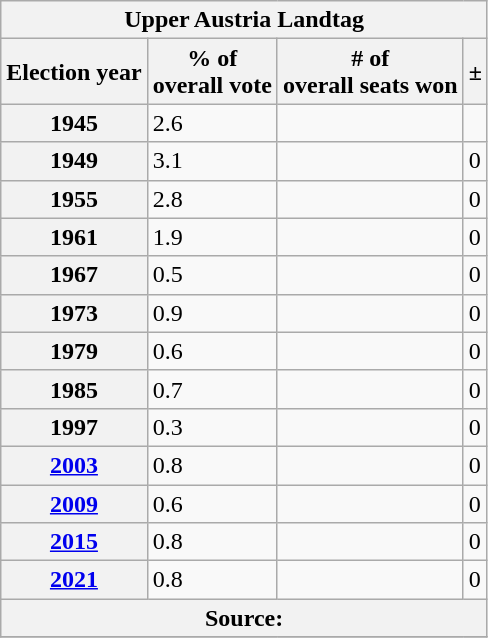<table class=wikitable>
<tr>
<th colspan=6>Upper Austria Landtag</th>
</tr>
<tr>
<th>Election year</th>
<th>% of<br>overall vote</th>
<th># of<br>overall seats won</th>
<th>±</th>
</tr>
<tr>
<th>1945</th>
<td>2.6</td>
<td></td>
<td></td>
</tr>
<tr>
<th>1949</th>
<td>3.1</td>
<td></td>
<td>0</td>
</tr>
<tr>
<th>1955</th>
<td>2.8</td>
<td></td>
<td>0</td>
</tr>
<tr>
<th>1961</th>
<td>1.9</td>
<td></td>
<td>0</td>
</tr>
<tr>
<th>1967</th>
<td>0.5</td>
<td></td>
<td>0</td>
</tr>
<tr>
<th>1973</th>
<td>0.9</td>
<td></td>
<td>0</td>
</tr>
<tr>
<th>1979</th>
<td>0.6</td>
<td></td>
<td>0</td>
</tr>
<tr>
<th>1985</th>
<td>0.7</td>
<td></td>
<td>0</td>
</tr>
<tr>
<th>1997</th>
<td>0.3</td>
<td></td>
<td>0</td>
</tr>
<tr>
<th><a href='#'>2003</a></th>
<td>0.8</td>
<td></td>
<td>0</td>
</tr>
<tr>
<th><a href='#'>2009</a></th>
<td>0.6</td>
<td></td>
<td>0</td>
</tr>
<tr>
<th><a href='#'>2015</a></th>
<td>0.8</td>
<td></td>
<td>0</td>
</tr>
<tr>
<th><a href='#'>2021</a></th>
<td>0.8</td>
<td></td>
<td>0</td>
</tr>
<tr>
<th colspan=6>Source:  </th>
</tr>
<tr>
</tr>
</table>
